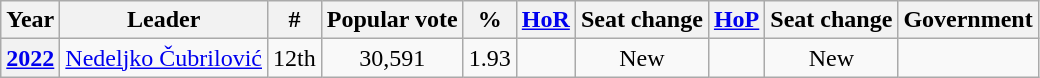<table class="wikitable" style="text-align: center;">
<tr>
<th>Year</th>
<th>Leader</th>
<th>#</th>
<th>Popular vote</th>
<th>%</th>
<th><a href='#'>HoR</a></th>
<th>Seat change</th>
<th><a href='#'>HoP</a></th>
<th>Seat change</th>
<th>Government</th>
</tr>
<tr>
<th><a href='#'>2022</a></th>
<td><a href='#'>Nedeljko Čubrilović</a></td>
<td>12th</td>
<td align=center>30,591</td>
<td>1.93</td>
<td></td>
<td>New</td>
<td></td>
<td>New</td>
<td></td>
</tr>
</table>
